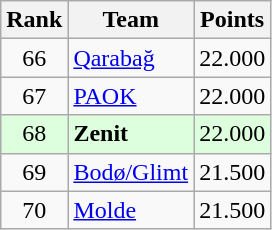<table class="wikitable" style="text-align: center;">
<tr>
<th>Rank</th>
<th>Team</th>
<th>Points</th>
</tr>
<tr>
<td>66</td>
<td align=left> <a href='#'>Qarabağ</a></td>
<td>22.000</td>
</tr>
<tr>
<td>67</td>
<td align=left> <a href='#'>PAOK</a></td>
<td>22.000</td>
</tr>
<tr bgcolor="#ddffdd">
<td>68</td>
<td align=left> <strong>Zenit</strong></td>
<td>22.000</td>
</tr>
<tr>
<td>69</td>
<td align=left> <a href='#'>Bodø/Glimt</a></td>
<td>21.500</td>
</tr>
<tr>
<td>70</td>
<td align=left> <a href='#'>Molde</a></td>
<td>21.500</td>
</tr>
</table>
